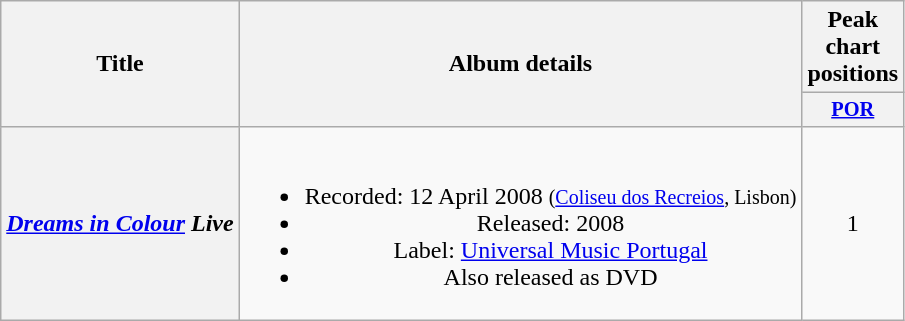<table class="wikitable plainrowheaders" style="text-align:center;">
<tr>
<th scope="col" rowspan="2">Title</th>
<th scope="col" rowspan="2">Album details</th>
<th scope="col" colspan="1">Peak chart positions</th>
</tr>
<tr>
<th scope="col" style="width:3em;font-size:85%;"><a href='#'>POR</a><br></th>
</tr>
<tr>
<th scope="row"><em><a href='#'>Dreams in Colour</a> Live</em></th>
<td><br><ul><li>Recorded: 12 April 2008 <small>(<a href='#'>Coliseu dos Recreios</a>, Lisbon)</small></li><li>Released: 2008</li><li>Label: <a href='#'>Universal Music Portugal</a></li><li>Also released as DVD</li></ul></td>
<td>1</td>
</tr>
</table>
